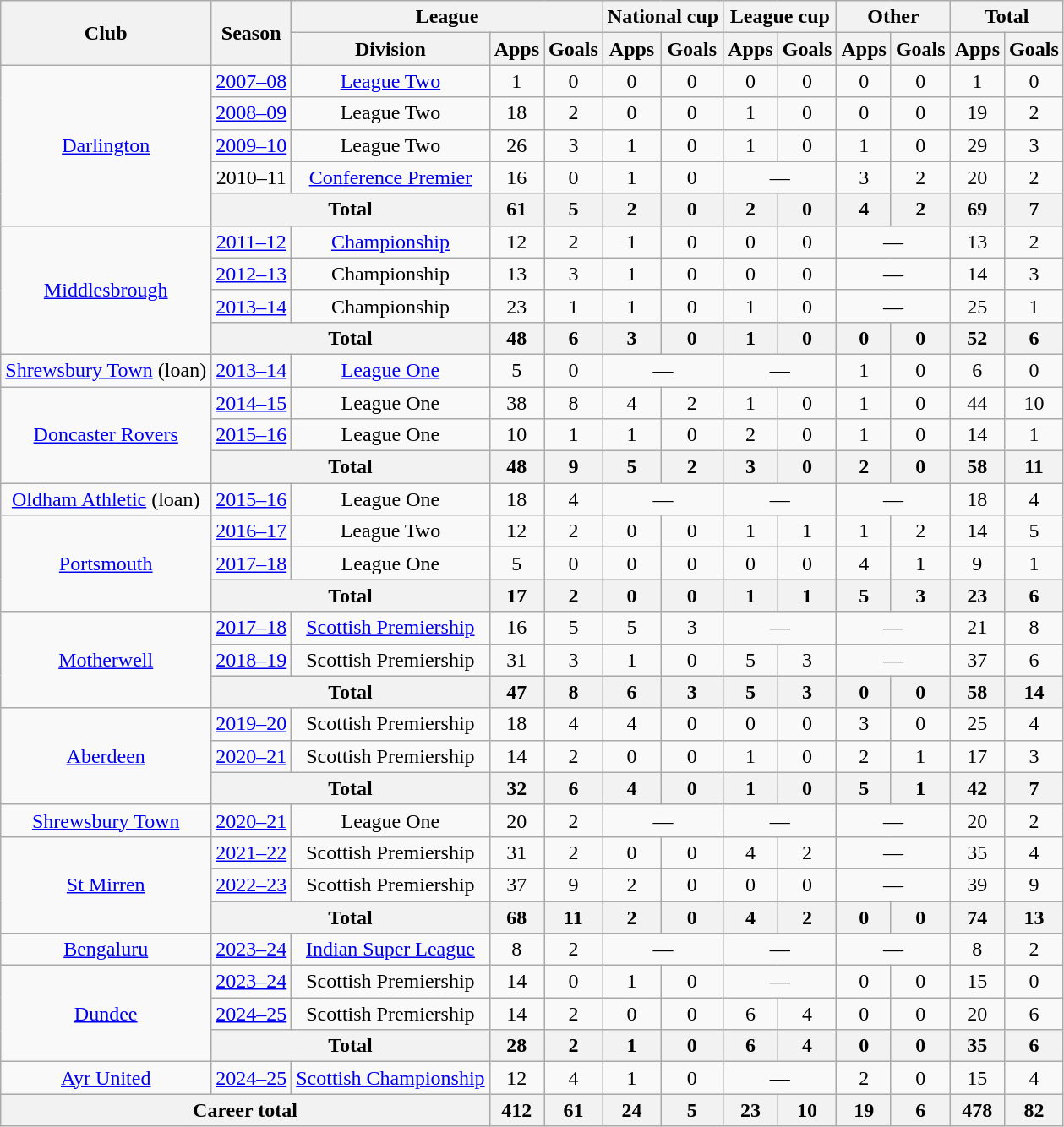<table class=wikitable style="text-align:center">
<tr>
<th rowspan=2>Club</th>
<th rowspan=2>Season</th>
<th colspan=3>League</th>
<th colspan=2>National cup</th>
<th colspan=2>League cup</th>
<th colspan=2>Other</th>
<th colspan=2>Total</th>
</tr>
<tr>
<th>Division</th>
<th>Apps</th>
<th>Goals</th>
<th>Apps</th>
<th>Goals</th>
<th>Apps</th>
<th>Goals</th>
<th>Apps</th>
<th>Goals</th>
<th>Apps</th>
<th>Goals</th>
</tr>
<tr>
<td rowspan=5><a href='#'>Darlington</a></td>
<td><a href='#'>2007–08</a></td>
<td><a href='#'>League Two</a></td>
<td>1</td>
<td>0</td>
<td>0</td>
<td>0</td>
<td>0</td>
<td>0</td>
<td>0</td>
<td>0</td>
<td>1</td>
<td>0</td>
</tr>
<tr>
<td><a href='#'>2008–09</a></td>
<td>League Two</td>
<td>18</td>
<td>2</td>
<td>0</td>
<td>0</td>
<td>1</td>
<td>0</td>
<td>0</td>
<td>0</td>
<td>19</td>
<td>2</td>
</tr>
<tr>
<td><a href='#'>2009–10</a></td>
<td>League Two</td>
<td>26</td>
<td>3</td>
<td>1</td>
<td>0</td>
<td>1</td>
<td>0</td>
<td>1</td>
<td>0</td>
<td>29</td>
<td>3</td>
</tr>
<tr>
<td>2010–11</td>
<td><a href='#'>Conference Premier</a></td>
<td>16</td>
<td>0</td>
<td>1</td>
<td>0</td>
<td colspan=2>—</td>
<td>3</td>
<td>2</td>
<td>20</td>
<td>2</td>
</tr>
<tr>
<th colspan=2>Total</th>
<th>61</th>
<th>5</th>
<th>2</th>
<th>0</th>
<th>2</th>
<th>0</th>
<th>4</th>
<th>2</th>
<th>69</th>
<th>7</th>
</tr>
<tr>
<td rowspan=4><a href='#'>Middlesbrough</a></td>
<td><a href='#'>2011–12</a></td>
<td><a href='#'>Championship</a></td>
<td>12</td>
<td>2</td>
<td>1</td>
<td>0</td>
<td>0</td>
<td>0</td>
<td colspan=2>—</td>
<td>13</td>
<td>2</td>
</tr>
<tr>
<td><a href='#'>2012–13</a></td>
<td>Championship</td>
<td>13</td>
<td>3</td>
<td>1</td>
<td>0</td>
<td>0</td>
<td>0</td>
<td colspan=2>—</td>
<td>14</td>
<td>3</td>
</tr>
<tr>
<td><a href='#'>2013–14</a></td>
<td>Championship</td>
<td>23</td>
<td>1</td>
<td>1</td>
<td>0</td>
<td>1</td>
<td>0</td>
<td colspan=2>—</td>
<td>25</td>
<td>1</td>
</tr>
<tr>
<th colspan=2>Total</th>
<th>48</th>
<th>6</th>
<th>3</th>
<th>0</th>
<th>1</th>
<th>0</th>
<th>0</th>
<th>0</th>
<th>52</th>
<th>6</th>
</tr>
<tr>
<td><a href='#'>Shrewsbury Town</a> (loan)</td>
<td><a href='#'>2013–14</a></td>
<td><a href='#'>League One</a></td>
<td>5</td>
<td>0</td>
<td colspan=2>—</td>
<td colspan=2>—</td>
<td>1</td>
<td>0</td>
<td>6</td>
<td>0</td>
</tr>
<tr>
<td rowspan=3><a href='#'>Doncaster Rovers</a></td>
<td><a href='#'>2014–15</a></td>
<td>League One</td>
<td>38</td>
<td>8</td>
<td>4</td>
<td>2</td>
<td>1</td>
<td>0</td>
<td>1</td>
<td>0</td>
<td>44</td>
<td>10</td>
</tr>
<tr>
<td><a href='#'>2015–16</a></td>
<td>League One</td>
<td>10</td>
<td>1</td>
<td>1</td>
<td>0</td>
<td>2</td>
<td>0</td>
<td>1</td>
<td>0</td>
<td>14</td>
<td>1</td>
</tr>
<tr>
<th colspan=2>Total</th>
<th>48</th>
<th>9</th>
<th>5</th>
<th>2</th>
<th>3</th>
<th>0</th>
<th>2</th>
<th>0</th>
<th>58</th>
<th>11</th>
</tr>
<tr>
<td><a href='#'>Oldham Athletic</a> (loan)</td>
<td><a href='#'>2015–16</a></td>
<td>League One</td>
<td>18</td>
<td>4</td>
<td colspan=2>—</td>
<td colspan=2>—</td>
<td colspan=2>—</td>
<td>18</td>
<td>4</td>
</tr>
<tr>
<td rowspan=3><a href='#'>Portsmouth</a></td>
<td><a href='#'>2016–17</a></td>
<td>League Two</td>
<td>12</td>
<td>2</td>
<td>0</td>
<td>0</td>
<td>1</td>
<td>1</td>
<td>1</td>
<td>2</td>
<td>14</td>
<td>5</td>
</tr>
<tr>
<td><a href='#'>2017–18</a></td>
<td>League One</td>
<td>5</td>
<td>0</td>
<td>0</td>
<td>0</td>
<td>0</td>
<td>0</td>
<td>4</td>
<td>1</td>
<td>9</td>
<td>1</td>
</tr>
<tr>
<th colspan=2>Total</th>
<th>17</th>
<th>2</th>
<th>0</th>
<th>0</th>
<th>1</th>
<th>1</th>
<th>5</th>
<th>3</th>
<th>23</th>
<th>6</th>
</tr>
<tr>
<td rowspan=3><a href='#'>Motherwell</a></td>
<td><a href='#'>2017–18</a></td>
<td><a href='#'>Scottish Premiership</a></td>
<td>16</td>
<td>5</td>
<td>5</td>
<td>3</td>
<td colspan=2>—</td>
<td colspan=2>—</td>
<td>21</td>
<td>8</td>
</tr>
<tr>
<td><a href='#'>2018–19</a></td>
<td>Scottish Premiership</td>
<td>31</td>
<td>3</td>
<td>1</td>
<td>0</td>
<td>5</td>
<td>3</td>
<td colspan=2>—</td>
<td>37</td>
<td>6</td>
</tr>
<tr>
<th colspan=2>Total</th>
<th>47</th>
<th>8</th>
<th>6</th>
<th>3</th>
<th>5</th>
<th>3</th>
<th>0</th>
<th>0</th>
<th>58</th>
<th>14</th>
</tr>
<tr>
<td rowspan=3><a href='#'>Aberdeen</a></td>
<td><a href='#'>2019–20</a></td>
<td>Scottish Premiership</td>
<td>18</td>
<td>4</td>
<td>4</td>
<td>0</td>
<td>0</td>
<td>0</td>
<td>3</td>
<td>0</td>
<td>25</td>
<td>4</td>
</tr>
<tr>
<td><a href='#'>2020–21</a></td>
<td>Scottish Premiership</td>
<td>14</td>
<td>2</td>
<td>0</td>
<td>0</td>
<td>1</td>
<td>0</td>
<td>2</td>
<td>1</td>
<td>17</td>
<td>3</td>
</tr>
<tr>
<th colspan=2>Total</th>
<th>32</th>
<th>6</th>
<th>4</th>
<th>0</th>
<th>1</th>
<th>0</th>
<th>5</th>
<th>1</th>
<th>42</th>
<th>7</th>
</tr>
<tr>
<td><a href='#'>Shrewsbury Town</a></td>
<td><a href='#'>2020–21</a></td>
<td>League One</td>
<td>20</td>
<td>2</td>
<td colspan=2>—</td>
<td colspan=2>—</td>
<td colspan=2>—</td>
<td>20</td>
<td>2</td>
</tr>
<tr>
<td rowspan=3><a href='#'>St Mirren</a></td>
<td><a href='#'>2021–22</a></td>
<td>Scottish Premiership</td>
<td>31</td>
<td>2</td>
<td>0</td>
<td>0</td>
<td>4</td>
<td>2</td>
<td colspan=2>—</td>
<td>35</td>
<td>4</td>
</tr>
<tr>
<td><a href='#'>2022–23</a></td>
<td>Scottish Premiership</td>
<td>37</td>
<td>9</td>
<td>2</td>
<td>0</td>
<td>0</td>
<td>0</td>
<td colspan=2>—</td>
<td>39</td>
<td>9</td>
</tr>
<tr>
<th colspan=2>Total</th>
<th>68</th>
<th>11</th>
<th>2</th>
<th>0</th>
<th>4</th>
<th>2</th>
<th>0</th>
<th>0</th>
<th>74</th>
<th>13</th>
</tr>
<tr>
<td><a href='#'>Bengaluru</a></td>
<td><a href='#'>2023–24</a></td>
<td><a href='#'>Indian Super League</a></td>
<td>8</td>
<td>2</td>
<td colspan=2>—</td>
<td colspan=2>—</td>
<td colspan=2>—</td>
<td>8</td>
<td>2</td>
</tr>
<tr>
<td rowspan="3"><a href='#'>Dundee</a></td>
<td><a href='#'>2023–24</a></td>
<td>Scottish Premiership</td>
<td>14</td>
<td>0</td>
<td>1</td>
<td>0</td>
<td colspan=2>—</td>
<td>0</td>
<td>0</td>
<td>15</td>
<td>0</td>
</tr>
<tr>
<td><a href='#'>2024–25</a></td>
<td>Scottish Premiership</td>
<td>14</td>
<td>2</td>
<td>0</td>
<td>0</td>
<td>6</td>
<td>4</td>
<td>0</td>
<td>0</td>
<td>20</td>
<td>6</td>
</tr>
<tr>
<th colspan=2>Total</th>
<th>28</th>
<th>2</th>
<th>1</th>
<th>0</th>
<th>6</th>
<th>4</th>
<th>0</th>
<th>0</th>
<th>35</th>
<th>6</th>
</tr>
<tr>
<td><a href='#'>Ayr United</a></td>
<td><a href='#'>2024–25</a></td>
<td><a href='#'>Scottish Championship</a></td>
<td>12</td>
<td>4</td>
<td>1</td>
<td>0</td>
<td colspan=2>—</td>
<td>2</td>
<td>0</td>
<td>15</td>
<td>4</td>
</tr>
<tr>
<th colspan=3>Career total</th>
<th>412</th>
<th>61</th>
<th>24</th>
<th>5</th>
<th>23</th>
<th>10</th>
<th>19</th>
<th>6</th>
<th>478</th>
<th>82</th>
</tr>
</table>
